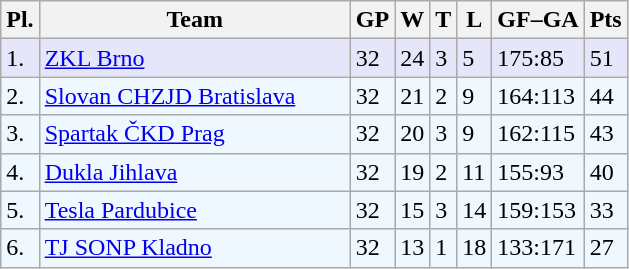<table class="wikitable">
<tr>
<th>Pl.</th>
<th width="200">Team</th>
<th>GP</th>
<th>W</th>
<th>T</th>
<th>L</th>
<th>GF–GA</th>
<th>Pts</th>
</tr>
<tr bgcolor="#e6e6fa">
<td>1.</td>
<td><a href='#'>ZKL Brno</a></td>
<td>32</td>
<td>24</td>
<td>3</td>
<td>5</td>
<td>175:85</td>
<td>51</td>
</tr>
<tr bgcolor="#f0f8ff">
<td>2.</td>
<td><a href='#'>Slovan CHZJD Bratislava</a></td>
<td>32</td>
<td>21</td>
<td>2</td>
<td>9</td>
<td>164:113</td>
<td>44</td>
</tr>
<tr bgcolor="#f0f8ff">
<td>3.</td>
<td><a href='#'>Spartak ČKD Prag</a></td>
<td>32</td>
<td>20</td>
<td>3</td>
<td>9</td>
<td>162:115</td>
<td>43</td>
</tr>
<tr bgcolor="#f0f8ff">
<td>4.</td>
<td><a href='#'>Dukla Jihlava</a></td>
<td>32</td>
<td>19</td>
<td>2</td>
<td>11</td>
<td>155:93</td>
<td>40</td>
</tr>
<tr bgcolor="#f0f8ff">
<td>5.</td>
<td><a href='#'>Tesla Pardubice</a></td>
<td>32</td>
<td>15</td>
<td>3</td>
<td>14</td>
<td>159:153</td>
<td>33</td>
</tr>
<tr bgcolor="#f0f8ff">
<td>6.</td>
<td><a href='#'>TJ SONP Kladno</a></td>
<td>32</td>
<td>13</td>
<td>1</td>
<td>18</td>
<td>133:171</td>
<td>27</td>
</tr>
</table>
